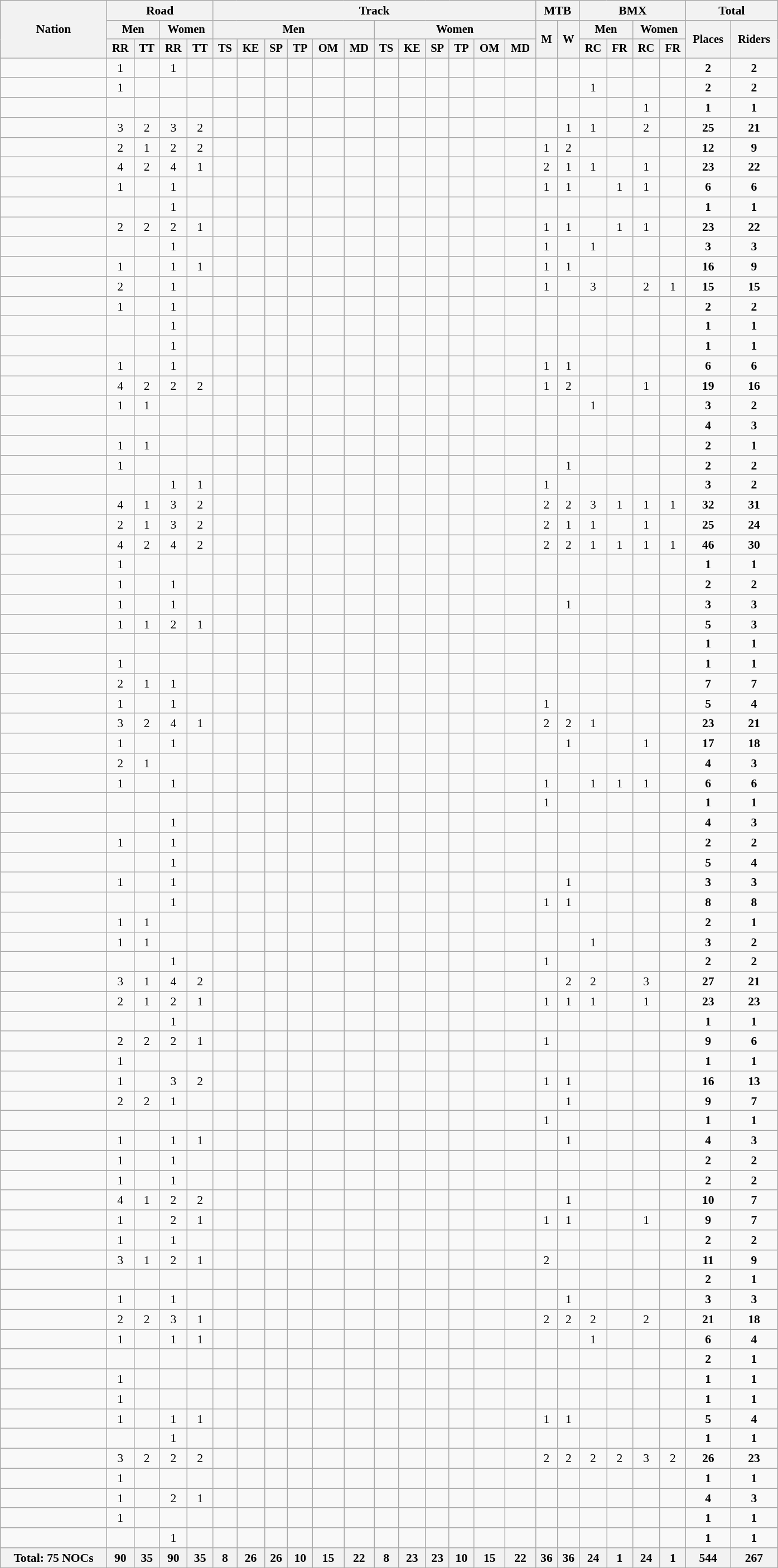<table class="wikitable sortable"  style="width:930px; text-align:center; font-size:90%;">
<tr>
<th rowspan="3">Nation</th>
<th colspan=4>Road</th>
<th colspan=12>Track</th>
<th colspan=2>MTB</th>
<th colspan=4>BMX</th>
<th colspan=2>Total</th>
</tr>
<tr style="font-size:95%">
<th colspan=2>Men</th>
<th colspan=2>Women</th>
<th colspan=6>Men</th>
<th colspan=6>Women</th>
<th rowspan=2 class="unsortable">M</th>
<th rowspan=2 class="unsortable">W</th>
<th colspan=2>Men</th>
<th colspan=2>Women</th>
<th rowspan=2>Places</th>
<th rowspan=2>Riders</th>
</tr>
<tr style="font-size:95%">
<th class="unsortable">RR</th>
<th class="unsortable">TT</th>
<th class="unsortable">RR</th>
<th class="unsortable">TT</th>
<th class="unsortable">TS</th>
<th class="unsortable">KE</th>
<th class="unsortable">SP</th>
<th class="unsortable">TP</th>
<th class="unsortable">OM</th>
<th class="unsortable">MD</th>
<th class="unsortable">TS</th>
<th class="unsortable">KE</th>
<th class="unsortable">SP</th>
<th class="unsortable">TP</th>
<th class="unsortable">OM</th>
<th class="unsortable">MD</th>
<th class="unsortable">RC</th>
<th class="unsortable">FR</th>
<th class="unsortable">RC</th>
<th class="unsortable">FR</th>
</tr>
<tr>
<td style="text-align:left;"></td>
<td>1</td>
<td></td>
<td>1</td>
<td></td>
<td></td>
<td></td>
<td></td>
<td></td>
<td></td>
<td></td>
<td></td>
<td></td>
<td></td>
<td></td>
<td></td>
<td></td>
<td></td>
<td></td>
<td></td>
<td></td>
<td></td>
<td></td>
<td><strong>2</strong></td>
<td><strong>2</strong></td>
</tr>
<tr>
<td style="text-align:left;"></td>
<td>1</td>
<td></td>
<td></td>
<td></td>
<td></td>
<td></td>
<td></td>
<td></td>
<td></td>
<td></td>
<td></td>
<td></td>
<td></td>
<td></td>
<td></td>
<td></td>
<td></td>
<td></td>
<td>1</td>
<td></td>
<td></td>
<td></td>
<td><strong>2</strong></td>
<td><strong>2</strong></td>
</tr>
<tr>
<td style="text-align:left;"></td>
<td></td>
<td></td>
<td></td>
<td></td>
<td></td>
<td></td>
<td></td>
<td></td>
<td></td>
<td></td>
<td></td>
<td></td>
<td></td>
<td></td>
<td></td>
<td></td>
<td></td>
<td></td>
<td></td>
<td></td>
<td>1</td>
<td></td>
<td><strong>1</strong></td>
<td><strong>1</strong></td>
</tr>
<tr>
<td style="text-align:left;"></td>
<td>3</td>
<td>2</td>
<td>3</td>
<td>2</td>
<td></td>
<td></td>
<td></td>
<td></td>
<td></td>
<td></td>
<td></td>
<td></td>
<td></td>
<td></td>
<td></td>
<td></td>
<td></td>
<td>1</td>
<td>1</td>
<td></td>
<td>2</td>
<td></td>
<td><strong>25</strong></td>
<td><strong>21</strong></td>
</tr>
<tr>
<td style="text-align:left;"></td>
<td>2</td>
<td>1</td>
<td>2</td>
<td>2</td>
<td></td>
<td></td>
<td></td>
<td></td>
<td></td>
<td></td>
<td></td>
<td></td>
<td></td>
<td></td>
<td></td>
<td></td>
<td>1</td>
<td>2</td>
<td></td>
<td></td>
<td></td>
<td></td>
<td><strong>12</strong></td>
<td><strong>9</strong></td>
</tr>
<tr>
<td style="text-align:left;"></td>
<td>4</td>
<td>2</td>
<td>4</td>
<td>1</td>
<td></td>
<td></td>
<td></td>
<td></td>
<td></td>
<td></td>
<td></td>
<td></td>
<td></td>
<td></td>
<td></td>
<td></td>
<td>2</td>
<td>1</td>
<td>1</td>
<td></td>
<td>1</td>
<td></td>
<td><strong>23</strong></td>
<td><strong>22</strong></td>
</tr>
<tr>
<td style="text-align:left;"></td>
<td>1</td>
<td></td>
<td>1</td>
<td></td>
<td></td>
<td></td>
<td></td>
<td></td>
<td></td>
<td></td>
<td></td>
<td></td>
<td></td>
<td></td>
<td></td>
<td></td>
<td>1</td>
<td>1</td>
<td></td>
<td>1</td>
<td>1</td>
<td></td>
<td><strong>6</strong></td>
<td><strong>6</strong></td>
</tr>
<tr>
<td style="text-align:left;"></td>
<td></td>
<td></td>
<td>1</td>
<td></td>
<td></td>
<td></td>
<td></td>
<td></td>
<td></td>
<td></td>
<td></td>
<td></td>
<td></td>
<td></td>
<td></td>
<td></td>
<td></td>
<td></td>
<td></td>
<td></td>
<td></td>
<td></td>
<td><strong>1</strong></td>
<td><strong>1</strong></td>
</tr>
<tr>
<td style="text-align:left;"></td>
<td>2</td>
<td>2</td>
<td>2</td>
<td>1</td>
<td></td>
<td></td>
<td></td>
<td></td>
<td></td>
<td></td>
<td></td>
<td></td>
<td></td>
<td></td>
<td></td>
<td></td>
<td>1</td>
<td>1</td>
<td></td>
<td>1</td>
<td>1</td>
<td></td>
<td><strong>23</strong></td>
<td><strong>22</strong></td>
</tr>
<tr>
<td style="text-align:left;"></td>
<td></td>
<td></td>
<td>1</td>
<td></td>
<td></td>
<td></td>
<td></td>
<td></td>
<td></td>
<td></td>
<td></td>
<td></td>
<td></td>
<td></td>
<td></td>
<td></td>
<td>1</td>
<td></td>
<td>1</td>
<td></td>
<td></td>
<td></td>
<td><strong>3</strong></td>
<td><strong>3</strong></td>
</tr>
<tr>
<td style="text-align:left;"></td>
<td>1</td>
<td></td>
<td>1</td>
<td>1</td>
<td></td>
<td></td>
<td></td>
<td></td>
<td></td>
<td></td>
<td></td>
<td></td>
<td></td>
<td></td>
<td></td>
<td></td>
<td>1</td>
<td>1</td>
<td></td>
<td></td>
<td></td>
<td></td>
<td><strong>16</strong></td>
<td><strong>9</strong></td>
</tr>
<tr>
<td style="text-align:left;"></td>
<td>2</td>
<td></td>
<td>1</td>
<td></td>
<td></td>
<td></td>
<td></td>
<td></td>
<td></td>
<td></td>
<td></td>
<td></td>
<td></td>
<td></td>
<td></td>
<td></td>
<td>1</td>
<td></td>
<td>3</td>
<td></td>
<td>2</td>
<td>1</td>
<td><strong>15</strong></td>
<td><strong>15</strong></td>
</tr>
<tr>
<td style="text-align:left;"></td>
<td>1</td>
<td></td>
<td>1</td>
<td></td>
<td></td>
<td></td>
<td></td>
<td></td>
<td></td>
<td></td>
<td></td>
<td></td>
<td></td>
<td></td>
<td></td>
<td></td>
<td></td>
<td></td>
<td></td>
<td></td>
<td></td>
<td></td>
<td><strong>2</strong></td>
<td><strong>2</strong></td>
</tr>
<tr>
<td style="text-align:left;"></td>
<td></td>
<td></td>
<td>1</td>
<td></td>
<td></td>
<td></td>
<td></td>
<td></td>
<td></td>
<td></td>
<td></td>
<td></td>
<td></td>
<td></td>
<td></td>
<td></td>
<td></td>
<td></td>
<td></td>
<td></td>
<td></td>
<td></td>
<td><strong>1</strong></td>
<td><strong>1</strong></td>
</tr>
<tr>
<td style="text-align:left;"></td>
<td></td>
<td></td>
<td>1</td>
<td></td>
<td></td>
<td></td>
<td></td>
<td></td>
<td></td>
<td></td>
<td></td>
<td></td>
<td></td>
<td></td>
<td></td>
<td></td>
<td></td>
<td></td>
<td></td>
<td></td>
<td></td>
<td></td>
<td><strong>1</strong></td>
<td><strong>1</strong></td>
</tr>
<tr>
<td style="text-align:left;"></td>
<td>1</td>
<td></td>
<td>1</td>
<td></td>
<td></td>
<td></td>
<td></td>
<td></td>
<td></td>
<td></td>
<td></td>
<td></td>
<td></td>
<td></td>
<td></td>
<td></td>
<td>1</td>
<td>1</td>
<td></td>
<td></td>
<td></td>
<td></td>
<td><strong>6</strong></td>
<td><strong>6</strong></td>
</tr>
<tr>
<td style="text-align:left;"></td>
<td>4</td>
<td>2</td>
<td>2</td>
<td>2</td>
<td></td>
<td></td>
<td></td>
<td></td>
<td></td>
<td></td>
<td></td>
<td></td>
<td></td>
<td></td>
<td></td>
<td></td>
<td>1</td>
<td>2</td>
<td></td>
<td></td>
<td>1</td>
<td></td>
<td><strong>19</strong></td>
<td><strong>16</strong></td>
</tr>
<tr>
<td style="text-align:left;"></td>
<td>1</td>
<td>1</td>
<td></td>
<td></td>
<td></td>
<td></td>
<td></td>
<td></td>
<td></td>
<td></td>
<td></td>
<td></td>
<td></td>
<td></td>
<td></td>
<td></td>
<td></td>
<td></td>
<td>1</td>
<td></td>
<td></td>
<td></td>
<td><strong>3</strong></td>
<td><strong>2</strong></td>
</tr>
<tr>
<td style="text-align:left;"></td>
<td></td>
<td></td>
<td></td>
<td></td>
<td></td>
<td></td>
<td></td>
<td></td>
<td></td>
<td></td>
<td></td>
<td></td>
<td></td>
<td></td>
<td></td>
<td></td>
<td></td>
<td></td>
<td></td>
<td></td>
<td></td>
<td></td>
<td><strong>4</strong></td>
<td><strong>3</strong></td>
</tr>
<tr>
<td style="text-align:left;"></td>
<td>1</td>
<td>1</td>
<td></td>
<td></td>
<td></td>
<td></td>
<td></td>
<td></td>
<td></td>
<td></td>
<td></td>
<td></td>
<td></td>
<td></td>
<td></td>
<td></td>
<td></td>
<td></td>
<td></td>
<td></td>
<td></td>
<td></td>
<td><strong>2</strong></td>
<td><strong>1</strong></td>
</tr>
<tr>
<td style="text-align:left;"></td>
<td>1</td>
<td></td>
<td></td>
<td></td>
<td></td>
<td></td>
<td></td>
<td></td>
<td></td>
<td></td>
<td></td>
<td></td>
<td></td>
<td></td>
<td></td>
<td></td>
<td></td>
<td>1</td>
<td></td>
<td></td>
<td></td>
<td></td>
<td><strong>2</strong></td>
<td><strong>2</strong></td>
</tr>
<tr>
<td style="text-align:left;"></td>
<td></td>
<td></td>
<td>1</td>
<td>1</td>
<td></td>
<td></td>
<td></td>
<td></td>
<td></td>
<td></td>
<td></td>
<td></td>
<td></td>
<td></td>
<td></td>
<td></td>
<td>1</td>
<td></td>
<td></td>
<td></td>
<td></td>
<td></td>
<td><strong>3</strong></td>
<td><strong>2</strong></td>
</tr>
<tr>
<td style="text-align:left;"></td>
<td>4</td>
<td>1</td>
<td>3</td>
<td>2</td>
<td></td>
<td></td>
<td></td>
<td></td>
<td></td>
<td></td>
<td></td>
<td></td>
<td></td>
<td></td>
<td></td>
<td></td>
<td>2</td>
<td>2</td>
<td>3</td>
<td>1</td>
<td>1</td>
<td>1</td>
<td><strong>32</strong></td>
<td><strong>31</strong></td>
</tr>
<tr>
<td style="text-align:left;"></td>
<td>2</td>
<td>1</td>
<td>3</td>
<td>2</td>
<td></td>
<td></td>
<td></td>
<td></td>
<td></td>
<td></td>
<td></td>
<td></td>
<td></td>
<td></td>
<td></td>
<td></td>
<td>2</td>
<td>1</td>
<td>1</td>
<td></td>
<td>1</td>
<td></td>
<td><strong>25</strong></td>
<td><strong>24</strong></td>
</tr>
<tr>
<td style="text-align:left;"></td>
<td>4</td>
<td>2</td>
<td>4</td>
<td>2</td>
<td></td>
<td></td>
<td></td>
<td></td>
<td></td>
<td></td>
<td></td>
<td></td>
<td></td>
<td></td>
<td></td>
<td></td>
<td>2</td>
<td>2</td>
<td>1</td>
<td>1</td>
<td>1</td>
<td>1</td>
<td><strong>46</strong></td>
<td><strong>30</strong></td>
</tr>
<tr>
<td style="text-align:left;"></td>
<td>1</td>
<td></td>
<td></td>
<td></td>
<td></td>
<td></td>
<td></td>
<td></td>
<td></td>
<td></td>
<td></td>
<td></td>
<td></td>
<td></td>
<td></td>
<td></td>
<td></td>
<td></td>
<td></td>
<td></td>
<td></td>
<td></td>
<td><strong>1</strong></td>
<td><strong>1</strong></td>
</tr>
<tr>
<td style="text-align:left;"></td>
<td>1</td>
<td></td>
<td>1</td>
<td></td>
<td></td>
<td></td>
<td></td>
<td></td>
<td></td>
<td></td>
<td></td>
<td></td>
<td></td>
<td></td>
<td></td>
<td></td>
<td></td>
<td></td>
<td></td>
<td></td>
<td></td>
<td></td>
<td><strong>2</strong></td>
<td><strong>2</strong></td>
</tr>
<tr>
<td style="text-align:left;"></td>
<td>1</td>
<td></td>
<td>1</td>
<td></td>
<td></td>
<td></td>
<td></td>
<td></td>
<td></td>
<td></td>
<td></td>
<td></td>
<td></td>
<td></td>
<td></td>
<td></td>
<td></td>
<td>1</td>
<td></td>
<td></td>
<td></td>
<td></td>
<td><strong>3</strong></td>
<td><strong>3</strong></td>
</tr>
<tr>
<td style="text-align:left;"></td>
<td>1</td>
<td>1</td>
<td>2</td>
<td>1</td>
<td></td>
<td></td>
<td></td>
<td></td>
<td></td>
<td></td>
<td></td>
<td></td>
<td></td>
<td></td>
<td></td>
<td></td>
<td></td>
<td></td>
<td></td>
<td></td>
<td></td>
<td></td>
<td><strong>5</strong></td>
<td><strong>3</strong></td>
</tr>
<tr>
<td style="text-align:left;"></td>
<td></td>
<td></td>
<td></td>
<td></td>
<td></td>
<td></td>
<td></td>
<td></td>
<td></td>
<td></td>
<td></td>
<td></td>
<td></td>
<td></td>
<td></td>
<td></td>
<td></td>
<td></td>
<td></td>
<td></td>
<td></td>
<td></td>
<td><strong>1</strong></td>
<td><strong>1</strong></td>
</tr>
<tr>
<td style="text-align:left;"></td>
<td>1</td>
<td></td>
<td></td>
<td></td>
<td></td>
<td></td>
<td></td>
<td></td>
<td></td>
<td></td>
<td></td>
<td></td>
<td></td>
<td></td>
<td></td>
<td></td>
<td></td>
<td></td>
<td></td>
<td></td>
<td></td>
<td></td>
<td><strong>1</strong></td>
<td><strong>1</strong></td>
</tr>
<tr>
<td style="text-align:left;"></td>
<td>2</td>
<td>1</td>
<td>1</td>
<td></td>
<td></td>
<td></td>
<td></td>
<td></td>
<td></td>
<td></td>
<td></td>
<td></td>
<td></td>
<td></td>
<td></td>
<td></td>
<td></td>
<td></td>
<td></td>
<td></td>
<td></td>
<td></td>
<td><strong>7</strong></td>
<td><strong>7</strong></td>
</tr>
<tr>
<td style="text-align:left;"></td>
<td>1</td>
<td></td>
<td>1</td>
<td></td>
<td></td>
<td></td>
<td></td>
<td></td>
<td></td>
<td></td>
<td></td>
<td></td>
<td></td>
<td></td>
<td></td>
<td></td>
<td>1</td>
<td></td>
<td></td>
<td></td>
<td></td>
<td></td>
<td><strong>5</strong></td>
<td><strong>4</strong></td>
</tr>
<tr>
<td style="text-align:left;"></td>
<td>3</td>
<td>2</td>
<td>4</td>
<td>1</td>
<td></td>
<td></td>
<td></td>
<td></td>
<td></td>
<td></td>
<td></td>
<td></td>
<td></td>
<td></td>
<td></td>
<td></td>
<td>2</td>
<td>2</td>
<td>1</td>
<td></td>
<td></td>
<td></td>
<td><strong>23</strong></td>
<td><strong>21</strong></td>
</tr>
<tr>
<td style="text-align:left;"></td>
<td>1</td>
<td></td>
<td>1</td>
<td></td>
<td></td>
<td></td>
<td></td>
<td></td>
<td></td>
<td></td>
<td></td>
<td></td>
<td></td>
<td></td>
<td></td>
<td></td>
<td></td>
<td>1</td>
<td></td>
<td></td>
<td>1</td>
<td></td>
<td><strong>17</strong></td>
<td><strong>18</strong></td>
</tr>
<tr>
<td style="text-align:left;"></td>
<td>2</td>
<td>1</td>
<td></td>
<td></td>
<td></td>
<td></td>
<td></td>
<td></td>
<td></td>
<td></td>
<td></td>
<td></td>
<td></td>
<td></td>
<td></td>
<td></td>
<td></td>
<td></td>
<td></td>
<td></td>
<td></td>
<td></td>
<td><strong>4</strong></td>
<td><strong>3</strong></td>
</tr>
<tr>
<td style="text-align:left;"></td>
<td>1</td>
<td></td>
<td>1</td>
<td></td>
<td></td>
<td></td>
<td></td>
<td></td>
<td></td>
<td></td>
<td></td>
<td></td>
<td></td>
<td></td>
<td></td>
<td></td>
<td>1</td>
<td></td>
<td>1</td>
<td>1</td>
<td>1</td>
<td></td>
<td><strong>6</strong></td>
<td><strong>6</strong></td>
</tr>
<tr>
<td style="text-align:left;"></td>
<td></td>
<td></td>
<td></td>
<td></td>
<td></td>
<td></td>
<td></td>
<td></td>
<td></td>
<td></td>
<td></td>
<td></td>
<td></td>
<td></td>
<td></td>
<td></td>
<td>1</td>
<td></td>
<td></td>
<td></td>
<td></td>
<td></td>
<td><strong>1</strong></td>
<td><strong>1</strong></td>
</tr>
<tr>
<td style="text-align:left;"></td>
<td></td>
<td></td>
<td>1</td>
<td></td>
<td></td>
<td></td>
<td></td>
<td></td>
<td></td>
<td></td>
<td></td>
<td></td>
<td></td>
<td></td>
<td></td>
<td></td>
<td></td>
<td></td>
<td></td>
<td></td>
<td></td>
<td></td>
<td><strong>4</strong></td>
<td><strong>3</strong></td>
</tr>
<tr>
<td style="text-align:left;"></td>
<td>1</td>
<td></td>
<td>1</td>
<td></td>
<td></td>
<td></td>
<td></td>
<td></td>
<td></td>
<td></td>
<td></td>
<td></td>
<td></td>
<td></td>
<td></td>
<td></td>
<td></td>
<td></td>
<td></td>
<td></td>
<td></td>
<td></td>
<td><strong>2</strong></td>
<td><strong>2</strong></td>
</tr>
<tr>
<td style="text-align:left;"></td>
<td></td>
<td></td>
<td>1</td>
<td></td>
<td></td>
<td></td>
<td></td>
<td></td>
<td></td>
<td></td>
<td></td>
<td></td>
<td></td>
<td></td>
<td></td>
<td></td>
<td></td>
<td></td>
<td></td>
<td></td>
<td></td>
<td></td>
<td><strong>5</strong></td>
<td><strong>4</strong></td>
</tr>
<tr>
<td style="text-align:left;"></td>
<td>1</td>
<td></td>
<td>1</td>
<td></td>
<td></td>
<td></td>
<td></td>
<td></td>
<td></td>
<td></td>
<td></td>
<td></td>
<td></td>
<td></td>
<td></td>
<td></td>
<td></td>
<td>1</td>
<td></td>
<td></td>
<td></td>
<td></td>
<td><strong>3</strong></td>
<td><strong>3</strong></td>
</tr>
<tr>
<td style="text-align:left;"></td>
<td></td>
<td></td>
<td>1</td>
<td></td>
<td></td>
<td></td>
<td></td>
<td></td>
<td></td>
<td></td>
<td></td>
<td></td>
<td></td>
<td></td>
<td></td>
<td></td>
<td>1</td>
<td>1</td>
<td></td>
<td></td>
<td></td>
<td></td>
<td><strong>8</strong></td>
<td><strong>8</strong></td>
</tr>
<tr>
<td style="text-align:left;"></td>
<td>1</td>
<td>1</td>
<td></td>
<td></td>
<td></td>
<td></td>
<td></td>
<td></td>
<td></td>
<td></td>
<td></td>
<td></td>
<td></td>
<td></td>
<td></td>
<td></td>
<td></td>
<td></td>
<td></td>
<td></td>
<td></td>
<td></td>
<td><strong>2</strong></td>
<td><strong>1</strong></td>
</tr>
<tr>
<td style="text-align:left;"></td>
<td>1</td>
<td>1</td>
<td></td>
<td></td>
<td></td>
<td></td>
<td></td>
<td></td>
<td></td>
<td></td>
<td></td>
<td></td>
<td></td>
<td></td>
<td></td>
<td></td>
<td></td>
<td></td>
<td>1</td>
<td></td>
<td></td>
<td></td>
<td><strong>3</strong></td>
<td><strong>2</strong></td>
</tr>
<tr>
<td style="text-align:left;"></td>
<td></td>
<td></td>
<td>1</td>
<td></td>
<td></td>
<td></td>
<td></td>
<td></td>
<td></td>
<td></td>
<td></td>
<td></td>
<td></td>
<td></td>
<td></td>
<td></td>
<td>1</td>
<td></td>
<td></td>
<td></td>
<td></td>
<td></td>
<td><strong>2</strong></td>
<td><strong>2</strong></td>
</tr>
<tr>
<td style="text-align:left;"></td>
<td>3</td>
<td>1</td>
<td>4</td>
<td>2</td>
<td></td>
<td></td>
<td></td>
<td></td>
<td></td>
<td></td>
<td></td>
<td></td>
<td></td>
<td></td>
<td></td>
<td></td>
<td></td>
<td>2</td>
<td>2</td>
<td></td>
<td>3</td>
<td></td>
<td><strong>27</strong></td>
<td><strong>21</strong></td>
</tr>
<tr>
<td style="text-align:left;"></td>
<td>2</td>
<td>1</td>
<td>2</td>
<td>1</td>
<td></td>
<td></td>
<td></td>
<td></td>
<td></td>
<td></td>
<td></td>
<td></td>
<td></td>
<td></td>
<td></td>
<td></td>
<td>1</td>
<td>1</td>
<td>1</td>
<td></td>
<td>1</td>
<td></td>
<td><strong>23</strong></td>
<td><strong>23</strong></td>
</tr>
<tr>
<td style="text-align:left;"></td>
<td></td>
<td></td>
<td>1</td>
<td></td>
<td></td>
<td></td>
<td></td>
<td></td>
<td></td>
<td></td>
<td></td>
<td></td>
<td></td>
<td></td>
<td></td>
<td></td>
<td></td>
<td></td>
<td></td>
<td></td>
<td></td>
<td></td>
<td><strong>1</strong></td>
<td><strong>1</strong></td>
</tr>
<tr>
<td style="text-align:left;"></td>
<td>2</td>
<td>2</td>
<td>2</td>
<td>1</td>
<td></td>
<td></td>
<td></td>
<td></td>
<td></td>
<td></td>
<td></td>
<td></td>
<td></td>
<td></td>
<td></td>
<td></td>
<td>1</td>
<td></td>
<td></td>
<td></td>
<td></td>
<td></td>
<td><strong>9</strong></td>
<td><strong>6</strong></td>
</tr>
<tr>
<td style="text-align:left;"></td>
<td>1</td>
<td></td>
<td></td>
<td></td>
<td></td>
<td></td>
<td></td>
<td></td>
<td></td>
<td></td>
<td></td>
<td></td>
<td></td>
<td></td>
<td></td>
<td></td>
<td></td>
<td></td>
<td></td>
<td></td>
<td></td>
<td></td>
<td><strong>1</strong></td>
<td><strong>1</strong></td>
</tr>
<tr>
<td style="text-align:left;"></td>
<td>1</td>
<td></td>
<td>3</td>
<td>2</td>
<td></td>
<td></td>
<td></td>
<td></td>
<td></td>
<td></td>
<td></td>
<td></td>
<td></td>
<td></td>
<td></td>
<td></td>
<td>1</td>
<td>1</td>
<td></td>
<td></td>
<td></td>
<td></td>
<td><strong>16</strong></td>
<td><strong>13</strong></td>
</tr>
<tr>
<td style="text-align:left;"></td>
<td>2</td>
<td>2</td>
<td>1</td>
<td></td>
<td></td>
<td></td>
<td></td>
<td></td>
<td></td>
<td></td>
<td></td>
<td></td>
<td></td>
<td></td>
<td></td>
<td></td>
<td></td>
<td>1</td>
<td></td>
<td></td>
<td></td>
<td></td>
<td><strong>9</strong></td>
<td><strong>7</strong></td>
</tr>
<tr>
<td style="text-align:left;"></td>
<td></td>
<td></td>
<td></td>
<td></td>
<td></td>
<td></td>
<td></td>
<td></td>
<td></td>
<td></td>
<td></td>
<td></td>
<td></td>
<td></td>
<td></td>
<td></td>
<td>1</td>
<td></td>
<td></td>
<td></td>
<td></td>
<td></td>
<td><strong>1</strong></td>
<td><strong>1</strong></td>
</tr>
<tr>
<td style="text-align:left;"></td>
<td>1</td>
<td></td>
<td>1</td>
<td>1</td>
<td></td>
<td></td>
<td></td>
<td></td>
<td></td>
<td></td>
<td></td>
<td></td>
<td></td>
<td></td>
<td></td>
<td></td>
<td></td>
<td>1</td>
<td></td>
<td></td>
<td></td>
<td></td>
<td><strong>4</strong></td>
<td><strong>3</strong></td>
</tr>
<tr>
<td style="text-align:left;"></td>
<td>1</td>
<td></td>
<td>1</td>
<td></td>
<td></td>
<td></td>
<td></td>
<td></td>
<td></td>
<td></td>
<td></td>
<td></td>
<td></td>
<td></td>
<td></td>
<td></td>
<td></td>
<td></td>
<td></td>
<td></td>
<td></td>
<td></td>
<td><strong>2</strong></td>
<td><strong>2</strong></td>
</tr>
<tr>
<td style="text-align:left;"></td>
<td>1</td>
<td></td>
<td>1</td>
<td></td>
<td></td>
<td></td>
<td></td>
<td></td>
<td></td>
<td></td>
<td></td>
<td></td>
<td></td>
<td></td>
<td></td>
<td></td>
<td></td>
<td></td>
<td></td>
<td></td>
<td></td>
<td></td>
<td><strong>2</strong></td>
<td><strong>2</strong></td>
</tr>
<tr>
<td style="text-align:left;"></td>
<td>4</td>
<td>1</td>
<td>2</td>
<td>2</td>
<td></td>
<td></td>
<td></td>
<td></td>
<td></td>
<td></td>
<td></td>
<td></td>
<td></td>
<td></td>
<td></td>
<td></td>
<td></td>
<td>1</td>
<td></td>
<td></td>
<td></td>
<td></td>
<td><strong>10</strong></td>
<td><strong>7</strong></td>
</tr>
<tr>
<td style="text-align:left;"></td>
<td>1</td>
<td></td>
<td>2</td>
<td>1</td>
<td></td>
<td></td>
<td></td>
<td></td>
<td></td>
<td></td>
<td></td>
<td></td>
<td></td>
<td></td>
<td></td>
<td></td>
<td>1</td>
<td>1</td>
<td></td>
<td></td>
<td>1</td>
<td></td>
<td><strong>9</strong></td>
<td><strong>7</strong></td>
</tr>
<tr>
<td style="text-align:left;"></td>
<td>1</td>
<td></td>
<td>1</td>
<td></td>
<td></td>
<td></td>
<td></td>
<td></td>
<td></td>
<td></td>
<td></td>
<td></td>
<td></td>
<td></td>
<td></td>
<td></td>
<td></td>
<td></td>
<td></td>
<td></td>
<td></td>
<td></td>
<td><strong>2</strong></td>
<td><strong>2</strong></td>
</tr>
<tr>
<td style="text-align:left;"></td>
<td>3</td>
<td>1</td>
<td>2</td>
<td>1</td>
<td></td>
<td></td>
<td></td>
<td></td>
<td></td>
<td></td>
<td></td>
<td></td>
<td></td>
<td></td>
<td></td>
<td></td>
<td>2</td>
<td></td>
<td></td>
<td></td>
<td></td>
<td></td>
<td><strong>11</strong></td>
<td><strong>9</strong></td>
</tr>
<tr>
<td style="text-align:left;"></td>
<td></td>
<td></td>
<td></td>
<td></td>
<td></td>
<td></td>
<td></td>
<td></td>
<td></td>
<td></td>
<td></td>
<td></td>
<td></td>
<td></td>
<td></td>
<td></td>
<td></td>
<td></td>
<td></td>
<td></td>
<td></td>
<td></td>
<td><strong>2</strong></td>
<td><strong>1</strong></td>
</tr>
<tr>
<td style="text-align:left;"></td>
<td>1</td>
<td></td>
<td>1</td>
<td></td>
<td></td>
<td></td>
<td></td>
<td></td>
<td></td>
<td></td>
<td></td>
<td></td>
<td></td>
<td></td>
<td></td>
<td></td>
<td></td>
<td>1</td>
<td></td>
<td></td>
<td></td>
<td></td>
<td><strong>3</strong></td>
<td><strong>3</strong></td>
</tr>
<tr>
<td style="text-align:left;"></td>
<td>2</td>
<td>2</td>
<td>3</td>
<td>1</td>
<td></td>
<td></td>
<td></td>
<td></td>
<td></td>
<td></td>
<td></td>
<td></td>
<td></td>
<td></td>
<td></td>
<td></td>
<td>2</td>
<td>2</td>
<td>2</td>
<td></td>
<td>2</td>
<td></td>
<td><strong>21</strong></td>
<td><strong>18</strong></td>
</tr>
<tr>
<td style="text-align:left;"></td>
<td>1</td>
<td></td>
<td>1</td>
<td>1</td>
<td></td>
<td></td>
<td></td>
<td></td>
<td></td>
<td></td>
<td></td>
<td></td>
<td></td>
<td></td>
<td></td>
<td></td>
<td></td>
<td></td>
<td>1</td>
<td></td>
<td></td>
<td></td>
<td><strong>6</strong></td>
<td><strong>4</strong></td>
</tr>
<tr>
<td style="text-align:left;"></td>
<td></td>
<td></td>
<td></td>
<td></td>
<td></td>
<td></td>
<td></td>
<td></td>
<td></td>
<td></td>
<td></td>
<td></td>
<td></td>
<td></td>
<td></td>
<td></td>
<td></td>
<td></td>
<td></td>
<td></td>
<td></td>
<td></td>
<td><strong>2</strong></td>
<td><strong>1</strong></td>
</tr>
<tr>
<td style="text-align:left;"></td>
<td>1</td>
<td></td>
<td></td>
<td></td>
<td></td>
<td></td>
<td></td>
<td></td>
<td></td>
<td></td>
<td></td>
<td></td>
<td></td>
<td></td>
<td></td>
<td></td>
<td></td>
<td></td>
<td></td>
<td></td>
<td></td>
<td></td>
<td><strong>1</strong></td>
<td><strong>1</strong></td>
</tr>
<tr>
<td style="text-align:left;"></td>
<td>1</td>
<td></td>
<td></td>
<td></td>
<td></td>
<td></td>
<td></td>
<td></td>
<td></td>
<td></td>
<td></td>
<td></td>
<td></td>
<td></td>
<td></td>
<td></td>
<td></td>
<td></td>
<td></td>
<td></td>
<td></td>
<td></td>
<td><strong>1</strong></td>
<td><strong>1</strong></td>
</tr>
<tr>
<td style="text-align:left;"></td>
<td>1</td>
<td></td>
<td>1</td>
<td>1</td>
<td></td>
<td></td>
<td></td>
<td></td>
<td></td>
<td></td>
<td></td>
<td></td>
<td></td>
<td></td>
<td></td>
<td></td>
<td>1</td>
<td>1</td>
<td></td>
<td></td>
<td></td>
<td></td>
<td><strong>5</strong></td>
<td><strong>4</strong></td>
</tr>
<tr>
<td style="text-align:left;"></td>
<td></td>
<td></td>
<td>1</td>
<td></td>
<td></td>
<td></td>
<td></td>
<td></td>
<td></td>
<td></td>
<td></td>
<td></td>
<td></td>
<td></td>
<td></td>
<td></td>
<td></td>
<td></td>
<td></td>
<td></td>
<td></td>
<td></td>
<td><strong>1</strong></td>
<td><strong>1</strong></td>
</tr>
<tr>
<td style="text-align:left;"></td>
<td>3</td>
<td>2</td>
<td>2</td>
<td>2</td>
<td></td>
<td></td>
<td></td>
<td></td>
<td></td>
<td></td>
<td></td>
<td></td>
<td></td>
<td></td>
<td></td>
<td></td>
<td>2</td>
<td>2</td>
<td>2</td>
<td>2</td>
<td>3</td>
<td>2</td>
<td><strong>26</strong></td>
<td><strong>23</strong></td>
</tr>
<tr>
<td style="text-align:left;"></td>
<td>1</td>
<td></td>
<td></td>
<td></td>
<td></td>
<td></td>
<td></td>
<td></td>
<td></td>
<td></td>
<td></td>
<td></td>
<td></td>
<td></td>
<td></td>
<td></td>
<td></td>
<td></td>
<td></td>
<td></td>
<td></td>
<td></td>
<td><strong>1</strong></td>
<td><strong>1</strong></td>
</tr>
<tr>
<td style="text-align:left;"></td>
<td>1</td>
<td></td>
<td>2</td>
<td>1</td>
<td></td>
<td></td>
<td></td>
<td></td>
<td></td>
<td></td>
<td></td>
<td></td>
<td></td>
<td></td>
<td></td>
<td></td>
<td></td>
<td></td>
<td></td>
<td></td>
<td></td>
<td></td>
<td><strong>4</strong></td>
<td><strong>3</strong></td>
</tr>
<tr>
<td style="text-align:left;"></td>
<td>1</td>
<td></td>
<td></td>
<td></td>
<td></td>
<td></td>
<td></td>
<td></td>
<td></td>
<td></td>
<td></td>
<td></td>
<td></td>
<td></td>
<td></td>
<td></td>
<td></td>
<td></td>
<td></td>
<td></td>
<td></td>
<td></td>
<td><strong>1</strong></td>
<td><strong>1</strong></td>
</tr>
<tr>
<td style="text-align:left;"></td>
<td></td>
<td></td>
<td>1</td>
<td></td>
<td></td>
<td></td>
<td></td>
<td></td>
<td></td>
<td></td>
<td></td>
<td></td>
<td></td>
<td></td>
<td></td>
<td></td>
<td></td>
<td></td>
<td></td>
<td></td>
<td></td>
<td></td>
<td><strong>1</strong></td>
<td><strong>1</strong></td>
</tr>
<tr>
<th>Total: 75 NOCs</th>
<th>90</th>
<th>35</th>
<th>90</th>
<th>35</th>
<th>8</th>
<th>26</th>
<th>26</th>
<th>10</th>
<th>15</th>
<th>22</th>
<th>8</th>
<th>23</th>
<th>23</th>
<th>10</th>
<th>15</th>
<th>22</th>
<th>36</th>
<th>36</th>
<th>24</th>
<th>1</th>
<th>24</th>
<th>1</th>
<th>544</th>
<th>267</th>
</tr>
</table>
